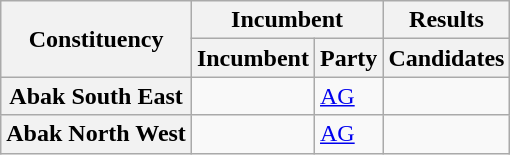<table class="wikitable sortable">
<tr>
<th rowspan="2">Constituency</th>
<th colspan="2">Incumbent</th>
<th>Results</th>
</tr>
<tr valign="bottom">
<th>Incumbent</th>
<th>Party</th>
<th>Candidates</th>
</tr>
<tr>
<th>Abak South East</th>
<td></td>
<td><a href='#'>AG</a></td>
<td nowrap=""></td>
</tr>
<tr>
<th>Abak North West</th>
<td></td>
<td><a href='#'>AG</a></td>
<td nowrap=""></td>
</tr>
</table>
